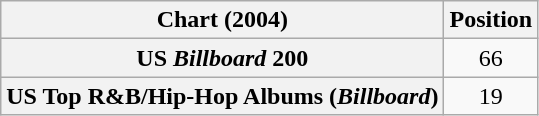<table class="wikitable sortable plainrowheaders" style="text-align:center">
<tr>
<th scope="col">Chart (2004)</th>
<th scope="col">Position</th>
</tr>
<tr>
<th scope="row">US <em>Billboard</em> 200</th>
<td>66</td>
</tr>
<tr>
<th scope="row">US Top R&B/Hip-Hop Albums (<em>Billboard</em>)</th>
<td>19</td>
</tr>
</table>
